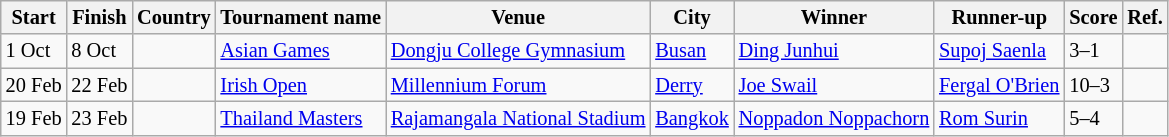<table class="wikitable sortable" style="font-size: 85%">
<tr>
<th>Start</th>
<th>Finish</th>
<th>Country</th>
<th>Tournament name</th>
<th>Venue</th>
<th>City</th>
<th>Winner</th>
<th>Runner-up</th>
<th>Score</th>
<th>Ref.</th>
</tr>
<tr>
<td>1 Oct</td>
<td>8 Oct</td>
<td></td>
<td><a href='#'>Asian Games</a></td>
<td><a href='#'>Dongju College Gymnasium</a></td>
<td><a href='#'>Busan</a></td>
<td> <a href='#'>Ding Junhui</a></td>
<td> <a href='#'>Supoj Saenla</a></td>
<td>3–1</td>
<td></td>
</tr>
<tr>
<td>20 Feb</td>
<td>22 Feb</td>
<td></td>
<td><a href='#'>Irish Open</a></td>
<td><a href='#'>Millennium Forum</a></td>
<td><a href='#'>Derry</a></td>
<td> <a href='#'>Joe Swail</a></td>
<td> <a href='#'>Fergal O'Brien</a></td>
<td>10–3</td>
<td></td>
</tr>
<tr>
<td>19 Feb</td>
<td>23 Feb</td>
<td></td>
<td><a href='#'>Thailand Masters</a></td>
<td><a href='#'>Rajamangala National Stadium</a></td>
<td><a href='#'>Bangkok</a></td>
<td> <a href='#'>Noppadon Noppachorn</a></td>
<td> <a href='#'>Rom Surin</a></td>
<td>5–4</td>
<td></td>
</tr>
</table>
